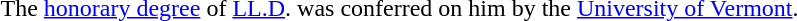<table>
<tr>
<td></td>
<td>The <a href='#'>honorary degree</a> of <a href='#'>LL.D</a>. was conferred on him by the <a href='#'>University of Vermont</a>.</td>
</tr>
</table>
